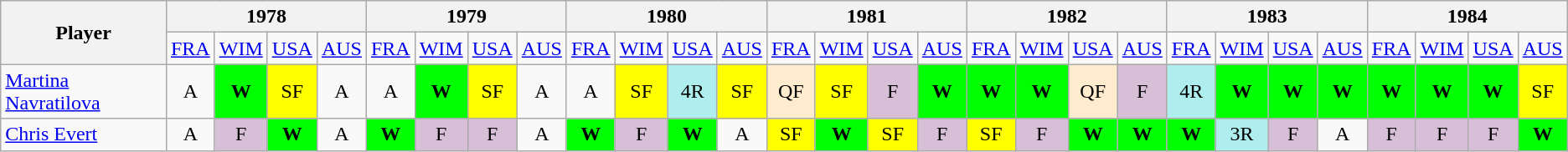<table class="wikitable">
<tr>
<th rowspan="2">Player</th>
<th colspan="4">1978</th>
<th colspan="4">1979</th>
<th colspan="4">1980</th>
<th colspan="4">1981</th>
<th colspan="4">1982</th>
<th colspan="4">1983</th>
<th colspan="4">1984</th>
</tr>
<tr>
<td><a href='#'>FRA</a></td>
<td><a href='#'>WIM</a></td>
<td><a href='#'>USA</a></td>
<td><a href='#'>AUS</a></td>
<td><a href='#'>FRA</a></td>
<td><a href='#'>WIM</a></td>
<td><a href='#'>USA</a></td>
<td><a href='#'>AUS</a></td>
<td><a href='#'>FRA</a></td>
<td><a href='#'>WIM</a></td>
<td><a href='#'>USA</a></td>
<td><a href='#'>AUS</a></td>
<td><a href='#'>FRA</a></td>
<td><a href='#'>WIM</a></td>
<td><a href='#'>USA</a></td>
<td><a href='#'>AUS</a></td>
<td><a href='#'>FRA</a></td>
<td><a href='#'>WIM</a></td>
<td><a href='#'>USA</a></td>
<td><a href='#'>AUS</a></td>
<td><a href='#'>FRA</a></td>
<td><a href='#'>WIM</a></td>
<td><a href='#'>USA</a></td>
<td><a href='#'>AUS</a></td>
<td><a href='#'>FRA</a></td>
<td><a href='#'>WIM</a></td>
<td><a href='#'>USA</a></td>
<td><a href='#'>AUS</a></td>
</tr>
<tr align="center">
<td align="left"> <a href='#'>Martina Navratilova</a></td>
<td>A</td>
<td style="background:#00ff00;"><strong>W</strong></td>
<td style="background:yellow;">SF</td>
<td>A</td>
<td>A</td>
<td style="background:#00ff00;"><strong>W</strong></td>
<td style="background:yellow;">SF</td>
<td>A</td>
<td>A</td>
<td style="background:yellow;">SF</td>
<td style="background:#afeeee;">4R</td>
<td style="background:yellow;">SF</td>
<td style="background:#ffebcd;">QF</td>
<td style="background:yellow;">SF</td>
<td style="background:#D8BFD8;">F</td>
<td style="background:#00ff00;"><strong>W</strong></td>
<td style="background:#00ff00;"><strong>W</strong></td>
<td style="background:#00ff00;"><strong>W</strong></td>
<td style="background:#ffebcd;">QF</td>
<td style="background:#D8BFD8;">F</td>
<td style="background:#afeeee;">4R</td>
<td style="background:#00ff00;"><strong>W</strong></td>
<td style="background:#00ff00;"><strong>W</strong></td>
<td style="background:#00ff00;"><strong>W</strong></td>
<td style="background:#00ff00;"><strong>W</strong></td>
<td style="background:#00ff00;"><strong>W</strong></td>
<td style="background:#00ff00;"><strong>W</strong></td>
<td style="background:yellow;">SF</td>
</tr>
<tr align="center">
<td align="left"> <a href='#'>Chris Evert</a></td>
<td>A</td>
<td style="background:#D8BFD8;">F</td>
<td style="background:#00ff00;"><strong>W</strong></td>
<td>A</td>
<td style="background:#00ff00;"><strong>W</strong></td>
<td style="background:#D8BFD8;">F</td>
<td style="background:#D8BFD8;">F</td>
<td>A</td>
<td style="background:#00ff00;"><strong>W</strong></td>
<td style="background:#D8BFD8;">F</td>
<td style="background:#00ff00;"><strong>W</strong></td>
<td>A</td>
<td style="background:yellow;">SF</td>
<td style="background:#00ff00;"><strong>W</strong></td>
<td style="background:yellow;">SF</td>
<td style="background:#D8BFD8;">F</td>
<td style="background:yellow;">SF</td>
<td style="background:#D8BFD8;">F</td>
<td style="background:#00ff00;"><strong>W</strong></td>
<td style="background:#00ff00;"><strong>W</strong></td>
<td style="background:#00ff00;"><strong>W</strong></td>
<td style="background:#afeeee;">3R</td>
<td style="background:#D8BFD8;">F</td>
<td>A</td>
<td style="background:#D8BFD8;">F</td>
<td style="background:#D8BFD8;">F</td>
<td style="background:#D8BFD8;">F</td>
<td style="background:#00ff00;"><strong>W</strong></td>
</tr>
</table>
